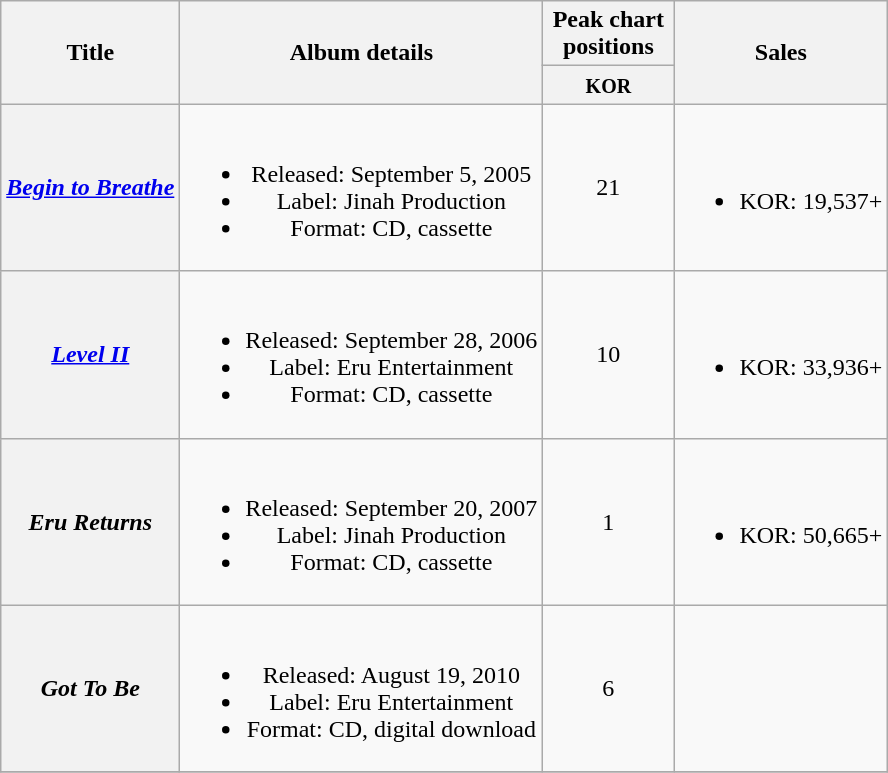<table class="wikitable plainrowheaders" style="text-align:center;">
<tr>
<th scope="col" rowspan="2">Title</th>
<th scope="col" rowspan="2">Album details</th>
<th scope="col" colspan="1" style="width:5em;">Peak chart positions</th>
<th scope="col" rowspan="2">Sales</th>
</tr>
<tr>
<th><small>KOR</small><br></th>
</tr>
<tr>
<th scope="row"><em><a href='#'>Begin to Breathe</a></em></th>
<td><br><ul><li>Released: September 5, 2005</li><li>Label: Jinah Production</li><li>Format: CD, cassette</li></ul></td>
<td>21</td>
<td><br><ul><li>KOR: 19,537+</li></ul></td>
</tr>
<tr>
<th scope="row"><em><a href='#'>Level II</a></em></th>
<td><br><ul><li>Released: September 28, 2006</li><li>Label: Eru Entertainment</li><li>Format: CD, cassette</li></ul></td>
<td>10</td>
<td><br><ul><li>KOR: 33,936+</li></ul></td>
</tr>
<tr>
<th scope="row"><em>Eru Returns</em></th>
<td><br><ul><li>Released: September 20, 2007</li><li>Label: Jinah Production</li><li>Format: CD, cassette</li></ul></td>
<td>1</td>
<td><br><ul><li>KOR: 50,665+</li></ul></td>
</tr>
<tr>
<th scope="row"><em>Got To Be</em></th>
<td><br><ul><li>Released: August 19, 2010</li><li>Label: Eru Entertainment</li><li>Format: CD, digital download</li></ul></td>
<td>6</td>
<td></td>
</tr>
<tr>
</tr>
</table>
